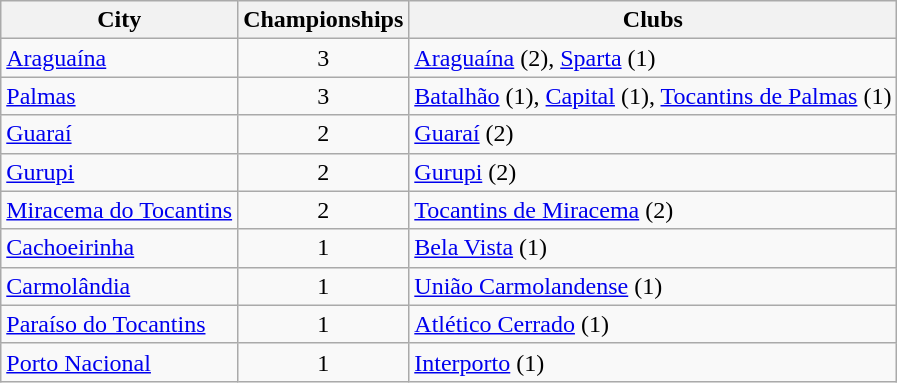<table class="wikitable">
<tr>
<th>City</th>
<th>Championships</th>
<th>Clubs</th>
</tr>
<tr>
<td> <a href='#'>Araguaína</a></td>
<td align="center">3</td>
<td><a href='#'>Araguaína</a> (2), <a href='#'>Sparta</a> (1)</td>
</tr>
<tr>
<td> <a href='#'>Palmas</a></td>
<td align="center">3</td>
<td><a href='#'>Batalhão</a> (1), <a href='#'>Capital</a> (1), <a href='#'>Tocantins de Palmas</a> (1)</td>
</tr>
<tr>
<td> <a href='#'>Guaraí</a></td>
<td align="center">2</td>
<td><a href='#'>Guaraí</a> (2)</td>
</tr>
<tr>
<td> <a href='#'>Gurupi</a></td>
<td align="center">2</td>
<td><a href='#'>Gurupi</a> (2)</td>
</tr>
<tr>
<td> <a href='#'>Miracema do Tocantins</a></td>
<td align="center">2</td>
<td><a href='#'>Tocantins de Miracema</a> (2)</td>
</tr>
<tr>
<td> <a href='#'>Cachoeirinha</a></td>
<td align="center">1</td>
<td><a href='#'>Bela Vista</a> (1)</td>
</tr>
<tr>
<td> <a href='#'>Carmolândia</a></td>
<td align="center">1</td>
<td><a href='#'>União Carmolandense</a> (1)</td>
</tr>
<tr>
<td> <a href='#'>Paraíso do Tocantins</a></td>
<td align="center">1</td>
<td><a href='#'>Atlético Cerrado</a> (1)</td>
</tr>
<tr>
<td> <a href='#'>Porto Nacional</a></td>
<td align="center">1</td>
<td><a href='#'>Interporto</a> (1)</td>
</tr>
</table>
